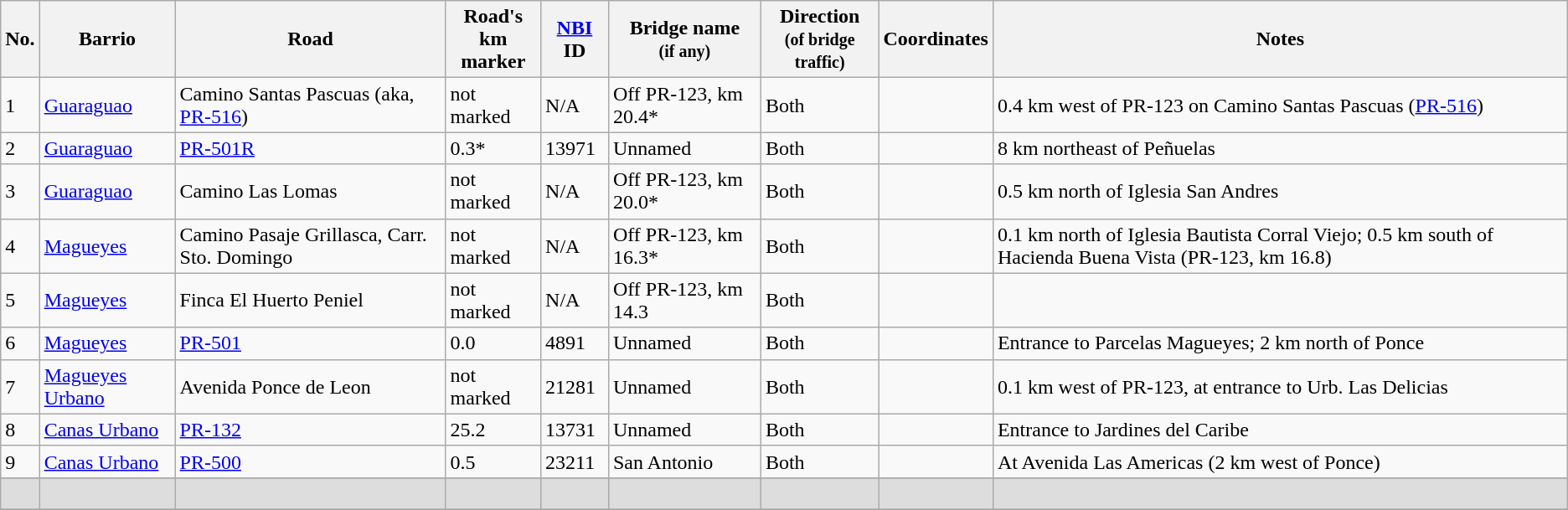<table class="wikitable sortable">
<tr>
<th>No.</th>
<th>Barrio</th>
<th>Road</th>
<th>Road's<br>km marker</th>
<th><a href='#'>NBI</a> ID</th>
<th>Bridge name <br><small>(if any)</small></th>
<th>Direction <br><small>(of bridge traffic)</small></th>
<th>Coordinates</th>
<th>Notes</th>
</tr>
<tr>
<td>1</td>
<td><a href='#'>Guaraguao</a></td>
<td>Camino Santas Pascuas (aka, <a href='#'>PR-516</a>)</td>
<td>not marked</td>
<td>N/A</td>
<td>Off PR-123, km 20.4*</td>
<td>Both</td>
<td></td>
<td>0.4 km west of PR-123 on Camino Santas Pascuas (<a href='#'>PR-516</a>)</td>
</tr>
<tr>
<td>2</td>
<td><a href='#'>Guaraguao</a></td>
<td><a href='#'>PR-501R</a></td>
<td>0.3*</td>
<td>13971</td>
<td>Unnamed</td>
<td>Both</td>
<td></td>
<td>8 km northeast of Peñuelas</td>
</tr>
<tr>
<td>3</td>
<td><a href='#'>Guaraguao</a></td>
<td>Camino Las Lomas</td>
<td>not marked</td>
<td>N/A</td>
<td>Off PR-123, km 20.0*</td>
<td>Both</td>
<td></td>
<td>0.5 km north of Iglesia San Andres</td>
</tr>
<tr>
<td>4</td>
<td><a href='#'>Magueyes</a></td>
<td>Camino Pasaje Grillasca, Carr. Sto. Domingo</td>
<td>not marked</td>
<td>N/A</td>
<td>Off PR-123, km 16.3*</td>
<td>Both</td>
<td></td>
<td>0.1 km north of Iglesia Bautista Corral Viejo; 0.5 km south of Hacienda Buena Vista (PR-123, km 16.8)</td>
</tr>
<tr>
<td>5</td>
<td><a href='#'>Magueyes</a></td>
<td>Finca El Huerto Peniel</td>
<td>not marked</td>
<td>N/A</td>
<td>Off PR-123, km 14.3</td>
<td>Both</td>
<td></td>
<td></td>
</tr>
<tr>
<td>6</td>
<td><a href='#'>Magueyes</a></td>
<td><a href='#'>PR-501</a></td>
<td>0.0</td>
<td>4891</td>
<td>Unnamed</td>
<td>Both</td>
<td></td>
<td>Entrance to Parcelas Magueyes; 2 km north of Ponce</td>
</tr>
<tr>
<td>7</td>
<td><a href='#'>Magueyes Urbano</a></td>
<td>Avenida Ponce de Leon</td>
<td>not marked</td>
<td>21281</td>
<td>Unnamed</td>
<td>Both</td>
<td></td>
<td>0.1 km west of PR-123, at entrance to Urb. Las Delicias</td>
</tr>
<tr>
<td>8</td>
<td><a href='#'>Canas Urbano</a></td>
<td><a href='#'>PR-132</a></td>
<td>25.2</td>
<td>13731</td>
<td>Unnamed</td>
<td>Both</td>
<td></td>
<td>Entrance to Jardines del Caribe</td>
</tr>
<tr>
<td>9</td>
<td><a href='#'>Canas Urbano</a></td>
<td><a href='#'>PR-500</a></td>
<td>0.5</td>
<td>23211</td>
<td>San Antonio</td>
<td>Both</td>
<td></td>
<td>At Avenida Las Americas (2 km west of Ponce)</td>
</tr>
<tr>
</tr>
<tr style="background: #DDDDDD;" class="sortbottom">
<td> </td>
<td></td>
<td></td>
<td></td>
<td></td>
<td></td>
<td></td>
<td></td>
<td></td>
</tr>
<tr bgcolor=#ffffff class="sortbottom">
</tr>
</table>
